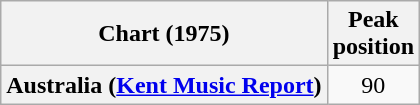<table class="wikitable plainrowheaders" style="text-align:center">
<tr>
<th>Chart (1975)</th>
<th>Peak<br>position</th>
</tr>
<tr>
<th scope="row">Australia (<a href='#'>Kent Music Report</a>)</th>
<td>90</td>
</tr>
</table>
